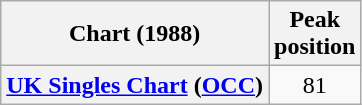<table class="wikitable sortable plainrowheaders" style="text-align:center">
<tr>
<th scope="col">Chart (1988)</th>
<th scope="col">Peak<br>position</th>
</tr>
<tr>
<th scope="row"><a href='#'>UK Singles Chart</a> (<a href='#'>OCC</a>)</th>
<td>81</td>
</tr>
</table>
